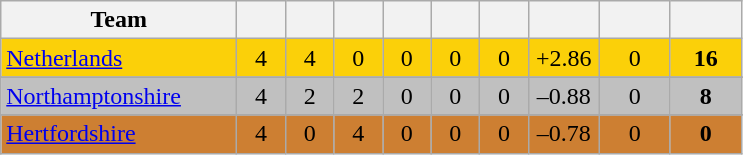<table class="wikitable" style="text-align:center">
<tr>
<th width="150">Team</th>
<th width="25"></th>
<th width="25"></th>
<th width="25"></th>
<th width="25"></th>
<th width="25"></th>
<th width="25"></th>
<th width="40"></th>
<th width="40"></th>
<th width="40"></th>
</tr>
<tr style="background:#fbd009">
<td style="text-align:left"><a href='#'>Netherlands</a></td>
<td>4</td>
<td>4</td>
<td>0</td>
<td>0</td>
<td>0</td>
<td>0</td>
<td>+2.86</td>
<td>0</td>
<td><strong>16</strong></td>
</tr>
<tr>
</tr>
<tr style="background:silver">
<td style="text-align:left"><a href='#'>Northamptonshire</a></td>
<td>4</td>
<td>2</td>
<td>2</td>
<td>0</td>
<td>0</td>
<td>0</td>
<td>–0.88</td>
<td>0</td>
<td><strong>8</strong></td>
</tr>
<tr>
</tr>
<tr style="background:#CD7F32">
<td style="text-align:left"><a href='#'>Hertfordshire</a></td>
<td>4</td>
<td>0</td>
<td>4</td>
<td>0</td>
<td>0</td>
<td>0</td>
<td>–0.78</td>
<td>0</td>
<td><strong>0</strong></td>
</tr>
</table>
